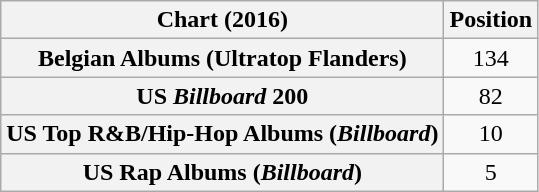<table class="wikitable sortable plainrowheaders" style="text-align:center">
<tr>
<th scope="col">Chart (2016)</th>
<th scope="col">Position</th>
</tr>
<tr>
<th scope="row">Belgian Albums (Ultratop Flanders)</th>
<td>134</td>
</tr>
<tr>
<th scope="row">US <em>Billboard</em> 200</th>
<td>82</td>
</tr>
<tr>
<th scope="row">US Top R&B/Hip-Hop Albums (<em>Billboard</em>)</th>
<td>10</td>
</tr>
<tr>
<th scope="row">US Rap Albums (<em>Billboard</em>)</th>
<td>5</td>
</tr>
</table>
